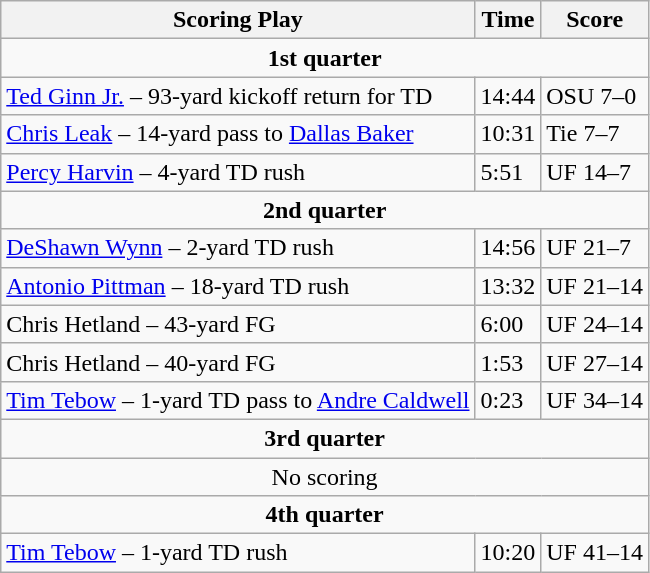<table class="wikitable">
<tr>
<th>Scoring Play</th>
<th>Time</th>
<th>Score</th>
</tr>
<tr>
<td colspan="6" style="text-align:center;"><strong>1st quarter</strong></td>
</tr>
<tr>
<td><a href='#'>Ted Ginn Jr.</a> – 93-yard kickoff return for TD</td>
<td>14:44</td>
<td>OSU 7–0</td>
</tr>
<tr>
<td><a href='#'>Chris Leak</a> – 14-yard pass to <a href='#'>Dallas Baker</a></td>
<td>10:31</td>
<td>Tie 7–7</td>
</tr>
<tr>
<td><a href='#'>Percy Harvin</a> – 4-yard TD rush</td>
<td>5:51</td>
<td>UF 14–7</td>
</tr>
<tr>
<td colspan="6" style="text-align:center;"><strong>2nd quarter</strong></td>
</tr>
<tr>
<td><a href='#'>DeShawn Wynn</a> – 2-yard TD rush</td>
<td>14:56</td>
<td>UF 21–7</td>
</tr>
<tr>
<td><a href='#'>Antonio Pittman</a> – 18-yard TD rush</td>
<td>13:32</td>
<td>UF 21–14</td>
</tr>
<tr>
<td>Chris Hetland – 43-yard FG</td>
<td>6:00</td>
<td>UF 24–14</td>
</tr>
<tr>
<td>Chris Hetland – 40-yard FG</td>
<td>1:53</td>
<td>UF 27–14</td>
</tr>
<tr>
<td><a href='#'>Tim Tebow</a> – 1-yard TD pass to <a href='#'>Andre Caldwell</a></td>
<td>0:23</td>
<td>UF 34–14</td>
</tr>
<tr>
<td colspan="6" style="text-align:center;"><strong>3rd quarter</strong></td>
</tr>
<tr>
<td colspan="6" style="text-align:center;">No scoring</td>
</tr>
<tr>
<td colspan="6" style="text-align:center;"><strong>4th quarter</strong></td>
</tr>
<tr>
<td><a href='#'>Tim Tebow</a> – 1-yard TD rush</td>
<td>10:20</td>
<td>UF 41–14</td>
</tr>
</table>
